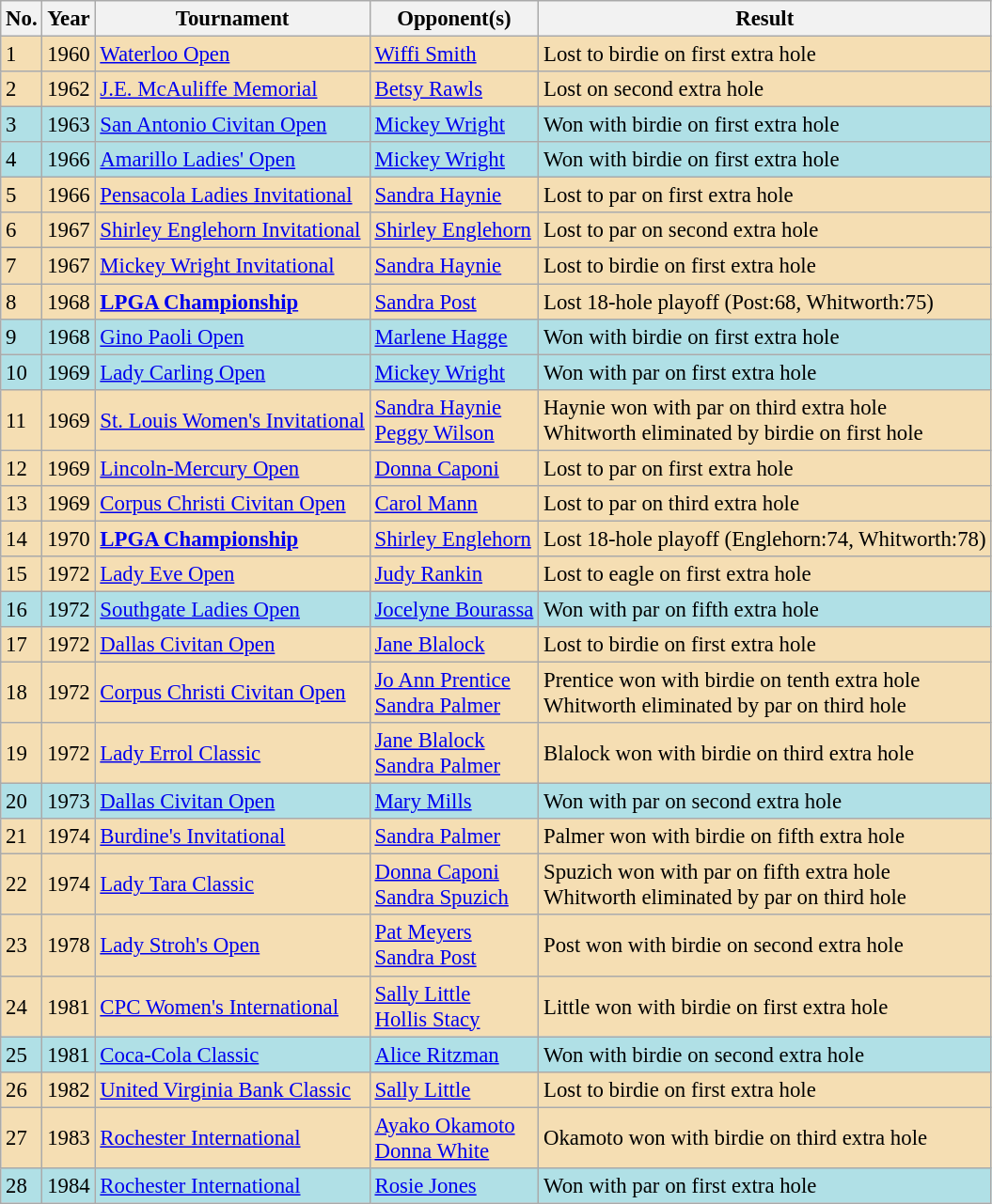<table class="wikitable" style="font-size:95%;">
<tr>
<th>No.</th>
<th>Year</th>
<th>Tournament</th>
<th>Opponent(s)</th>
<th>Result</th>
</tr>
<tr bgcolor="#F5DEB3">
<td>1</td>
<td>1960</td>
<td><a href='#'>Waterloo Open</a></td>
<td> <a href='#'>Wiffi Smith</a></td>
<td>Lost to birdie on first extra hole</td>
</tr>
<tr bgcolor="#F5DEB3">
<td>2</td>
<td>1962</td>
<td><a href='#'>J.E. McAuliffe Memorial</a></td>
<td> <a href='#'>Betsy Rawls</a></td>
<td>Lost on second extra hole</td>
</tr>
<tr bgcolor="BOEOE6">
<td>3</td>
<td>1963</td>
<td><a href='#'>San Antonio Civitan Open</a></td>
<td> <a href='#'>Mickey Wright</a></td>
<td>Won with birdie on first extra hole</td>
</tr>
<tr bgcolor="BOEOE6">
<td>4</td>
<td>1966</td>
<td><a href='#'>Amarillo Ladies' Open</a></td>
<td> <a href='#'>Mickey Wright</a></td>
<td>Won with birdie on first extra hole</td>
</tr>
<tr bgcolor="#F5DEB3">
<td>5</td>
<td>1966</td>
<td><a href='#'>Pensacola Ladies Invitational</a></td>
<td> <a href='#'>Sandra Haynie</a></td>
<td>Lost to par on first extra hole</td>
</tr>
<tr bgcolor="#F5DEB3">
<td>6</td>
<td>1967</td>
<td><a href='#'>Shirley Englehorn Invitational</a></td>
<td> <a href='#'>Shirley Englehorn</a></td>
<td>Lost to par on second extra hole</td>
</tr>
<tr bgcolor="#F5DEB3">
<td>7</td>
<td>1967</td>
<td><a href='#'>Mickey Wright Invitational</a></td>
<td> <a href='#'>Sandra Haynie</a></td>
<td>Lost to birdie on first extra hole</td>
</tr>
<tr bgcolor="#F5DEB3">
<td>8</td>
<td>1968</td>
<td><strong><a href='#'>LPGA Championship</a></strong></td>
<td> <a href='#'>Sandra Post</a></td>
<td>Lost 18-hole playoff (Post:68, Whitworth:75)</td>
</tr>
<tr bgcolor="BOEOE6">
<td>9</td>
<td>1968</td>
<td><a href='#'>Gino Paoli Open</a></td>
<td> <a href='#'>Marlene Hagge</a></td>
<td>Won with birdie on first extra hole</td>
</tr>
<tr bgcolor="BOEOE6">
<td>10</td>
<td>1969</td>
<td><a href='#'>Lady Carling Open</a></td>
<td> <a href='#'>Mickey Wright</a></td>
<td>Won with par on first extra hole</td>
</tr>
<tr bgcolor="#F5DEB3">
<td>11</td>
<td>1969</td>
<td><a href='#'>St. Louis Women's Invitational</a></td>
<td> <a href='#'>Sandra Haynie</a><br> <a href='#'>Peggy Wilson</a></td>
<td>Haynie won with par on third extra hole<br>Whitworth eliminated by birdie on first hole</td>
</tr>
<tr bgcolor="#F5DEB3">
<td>12</td>
<td>1969</td>
<td><a href='#'>Lincoln-Mercury Open</a></td>
<td> <a href='#'>Donna Caponi</a></td>
<td>Lost to par on first extra hole</td>
</tr>
<tr bgcolor="#F5DEB3">
<td>13</td>
<td>1969</td>
<td><a href='#'>Corpus Christi Civitan Open</a></td>
<td> <a href='#'>Carol Mann</a></td>
<td>Lost to par on third extra hole</td>
</tr>
<tr bgcolor="#F5DEB3">
<td>14</td>
<td>1970</td>
<td><strong><a href='#'>LPGA Championship</a></strong></td>
<td> <a href='#'>Shirley Englehorn</a></td>
<td>Lost 18-hole playoff (Englehorn:74, Whitworth:78)</td>
</tr>
<tr bgcolor="#F5DEB3">
<td>15</td>
<td>1972</td>
<td><a href='#'>Lady Eve Open</a></td>
<td> <a href='#'>Judy Rankin</a></td>
<td>Lost to eagle on first extra hole</td>
</tr>
<tr bgcolor="BOEOE6">
<td>16</td>
<td>1972</td>
<td><a href='#'>Southgate Ladies Open</a></td>
<td> <a href='#'>Jocelyne Bourassa</a></td>
<td>Won with par on fifth extra hole</td>
</tr>
<tr bgcolor="#F5DEB3">
<td>17</td>
<td>1972</td>
<td><a href='#'>Dallas Civitan Open</a></td>
<td> <a href='#'>Jane Blalock</a></td>
<td>Lost to birdie on first extra hole</td>
</tr>
<tr bgcolor="#F5DEB3">
<td>18</td>
<td>1972</td>
<td><a href='#'>Corpus Christi Civitan Open</a></td>
<td> <a href='#'>Jo Ann Prentice</a><br> <a href='#'>Sandra Palmer</a></td>
<td>Prentice won with birdie on tenth extra hole<br>Whitworth eliminated by par on third hole</td>
</tr>
<tr bgcolor="#F5DEB3">
<td>19</td>
<td>1972</td>
<td><a href='#'>Lady Errol Classic</a></td>
<td> <a href='#'>Jane Blalock</a><br> <a href='#'>Sandra Palmer</a></td>
<td>Blalock won with birdie on third extra hole</td>
</tr>
<tr bgcolor="BOEOE6">
<td>20</td>
<td>1973</td>
<td><a href='#'>Dallas Civitan Open</a></td>
<td> <a href='#'>Mary Mills</a></td>
<td>Won with par on second extra hole</td>
</tr>
<tr bgcolor="#F5DEB3">
<td>21</td>
<td>1974</td>
<td><a href='#'>Burdine's Invitational</a></td>
<td> <a href='#'>Sandra Palmer</a></td>
<td>Palmer won with birdie on fifth extra hole</td>
</tr>
<tr bgcolor="#F5DEB3">
<td>22</td>
<td>1974</td>
<td><a href='#'>Lady Tara Classic</a></td>
<td> <a href='#'>Donna Caponi</a><br> <a href='#'>Sandra Spuzich</a></td>
<td>Spuzich won with par on fifth extra hole<br>Whitworth eliminated by par on third hole</td>
</tr>
<tr bgcolor="#F5DEB3">
<td>23</td>
<td>1978</td>
<td><a href='#'>Lady Stroh's Open</a></td>
<td> <a href='#'>Pat Meyers</a><br> <a href='#'>Sandra Post</a></td>
<td>Post won with birdie on second extra hole</td>
</tr>
<tr bgcolor="#F5DEB3">
<td>24</td>
<td>1981</td>
<td><a href='#'>CPC Women's International</a></td>
<td> <a href='#'>Sally Little</a><br> <a href='#'>Hollis Stacy</a></td>
<td>Little won with birdie on first extra hole</td>
</tr>
<tr bgcolor="BOEOE6">
<td>25</td>
<td>1981</td>
<td><a href='#'>Coca-Cola Classic</a></td>
<td> <a href='#'>Alice Ritzman</a></td>
<td>Won with birdie on second extra hole</td>
</tr>
<tr bgcolor="#F5DEB3">
<td>26</td>
<td>1982</td>
<td><a href='#'>United Virginia Bank Classic</a></td>
<td> <a href='#'>Sally Little</a></td>
<td>Lost to birdie on first extra hole</td>
</tr>
<tr bgcolor="#F5DEB3">
<td>27</td>
<td>1983</td>
<td><a href='#'>Rochester International</a></td>
<td> <a href='#'>Ayako Okamoto</a><br> <a href='#'>Donna White</a></td>
<td>Okamoto won with birdie on third extra hole</td>
</tr>
<tr bgcolor="BOEOE6">
<td>28</td>
<td>1984</td>
<td><a href='#'>Rochester International</a></td>
<td> <a href='#'>Rosie Jones</a></td>
<td>Won with par on first extra hole</td>
</tr>
</table>
